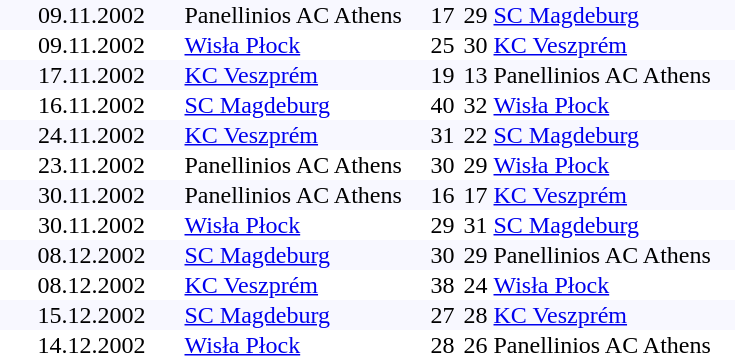<table border="0" cellspacing="0" cellpadding="1">
<tr align="center" bgcolor="#F8F8FF">
<td width="120">09.11.2002</td>
<td width="160" align="left">Panellinios AC Athens</td>
<td width="20">17</td>
<td width="20">29</td>
<td width="160" align="left"><a href='#'>SC Magdeburg</a></td>
</tr>
<tr align="center">
<td width="120">09.11.2002</td>
<td width="160" align="left"><a href='#'>Wisła Płock</a></td>
<td width="20">25</td>
<td width="20">30</td>
<td width="160" align="left"><a href='#'>KC Veszprém</a></td>
</tr>
<tr align="center" bgcolor="#F8F8FF">
<td width="120">17.11.2002</td>
<td width="160" align="left"><a href='#'>KC Veszprém</a></td>
<td width="20">19</td>
<td width="20">13</td>
<td width="160" align="left">Panellinios AC Athens</td>
</tr>
<tr align="center">
<td width="120">16.11.2002</td>
<td width="160" align="left"><a href='#'>SC Magdeburg</a></td>
<td width="20">40</td>
<td width="20">32</td>
<td width="160" align="left"><a href='#'>Wisła Płock</a></td>
</tr>
<tr align="center" bgcolor="#F8F8FF">
<td width="120">24.11.2002</td>
<td width="160" align="left"><a href='#'>KC Veszprém</a></td>
<td width="20">31</td>
<td width="20">22</td>
<td width="160" align="left"><a href='#'>SC Magdeburg</a></td>
</tr>
<tr align="center">
<td width="120">23.11.2002</td>
<td width="160" align="left">Panellinios AC Athens</td>
<td width="20">30</td>
<td width="20">29</td>
<td width="160" align="left"><a href='#'>Wisła Płock</a></td>
</tr>
<tr align="center" bgcolor="#F8F8FF">
<td width="120">30.11.2002</td>
<td width="160" align="left">Panellinios AC Athens</td>
<td width="20">16</td>
<td width="20">17</td>
<td width="160" align="left"><a href='#'>KC Veszprém</a></td>
</tr>
<tr align="center">
<td width="120">30.11.2002</td>
<td width="160" align="left"><a href='#'>Wisła Płock</a></td>
<td width="20">29</td>
<td width="20">31</td>
<td width="160" align="left"><a href='#'>SC Magdeburg</a></td>
</tr>
<tr align="center" bgcolor="#F8F8FF">
<td width="120">08.12.2002</td>
<td width="160" align="left"><a href='#'>SC Magdeburg</a></td>
<td width="20">30</td>
<td width="20">29</td>
<td width="160" align="left">Panellinios AC Athens</td>
</tr>
<tr align="center">
<td width="120">08.12.2002</td>
<td width="160" align="left"><a href='#'>KC Veszprém</a></td>
<td width="20">38</td>
<td width="20">24</td>
<td width="160" align="left"><a href='#'>Wisła Płock</a></td>
</tr>
<tr align="center" bgcolor="#F8F8FF">
<td width="120">15.12.2002</td>
<td width="160" align="left"><a href='#'>SC Magdeburg</a></td>
<td width="20">27</td>
<td width="20">28</td>
<td width="160" align="left"><a href='#'>KC Veszprém</a></td>
</tr>
<tr align="center">
<td width="120">14.12.2002</td>
<td width="160" align="left"><a href='#'>Wisła Płock</a></td>
<td width="20">28</td>
<td width="20">26</td>
<td width="160" align="left">Panellinios AC Athens</td>
</tr>
</table>
